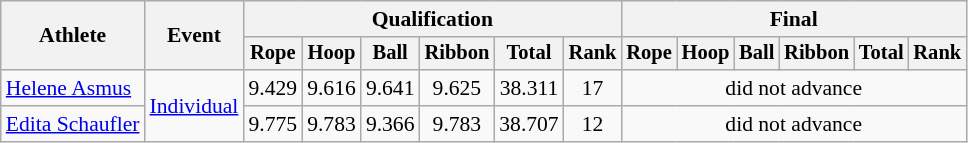<table class=wikitable style="font-size:90%">
<tr>
<th rowspan="2">Athlete</th>
<th rowspan="2">Event</th>
<th colspan=6>Qualification</th>
<th colspan=6>Final</th>
</tr>
<tr style="font-size:95%">
<th>Rope</th>
<th>Hoop</th>
<th>Ball</th>
<th>Ribbon</th>
<th>Total</th>
<th>Rank</th>
<th>Rope</th>
<th>Hoop</th>
<th>Ball</th>
<th>Ribbon</th>
<th>Total</th>
<th>Rank</th>
</tr>
<tr>
<td align=left><a href='#'>Helene Asmus</a></td>
<td align=left rowspan=2><a href='#'>Individual</a></td>
<td align=center>9.429</td>
<td align=center>9.616</td>
<td align=center>9.641</td>
<td align=center>9.625</td>
<td align=center>38.311</td>
<td align=center>17</td>
<td align=center colspan=6>did not advance</td>
</tr>
<tr>
<td align=left><a href='#'>Edita Schaufler</a></td>
<td align=center>9.775</td>
<td align=center>9.783</td>
<td align=center>9.366</td>
<td align=center>9.783</td>
<td align=center>38.707</td>
<td align=center>12</td>
<td align=center colspan=6>did not advance</td>
</tr>
</table>
